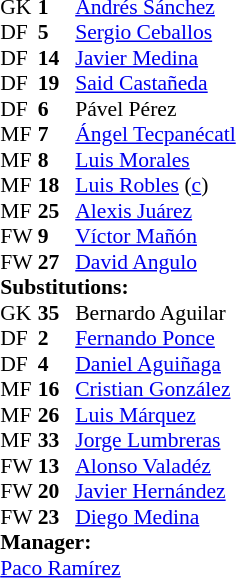<table style="font-size:90%" cellspacing=0 cellpadding=0 align=center>
<tr>
<th width=25></th>
<th width=25></th>
</tr>
<tr>
<td>GK</td>
<td><strong>1</strong></td>
<td> <a href='#'>Andrés Sánchez</a></td>
</tr>
<tr>
<td>DF</td>
<td><strong>5</strong></td>
<td> <a href='#'>Sergio Ceballos</a></td>
<td></td>
<td></td>
</tr>
<tr>
<td>DF</td>
<td><strong>14</strong></td>
<td> <a href='#'>Javier Medina</a></td>
</tr>
<tr>
<td>DF</td>
<td><strong>19</strong></td>
<td> <a href='#'>Said Castañeda</a></td>
</tr>
<tr>
<td>DF</td>
<td><strong>6</strong></td>
<td> Pável Pérez</td>
<td></td>
<td></td>
</tr>
<tr>
<td>MF</td>
<td><strong>7</strong></td>
<td> <a href='#'>Ángel Tecpanécatl</a></td>
<td></td>
</tr>
<tr>
<td>MF</td>
<td><strong>8</strong></td>
<td> <a href='#'>Luis Morales</a></td>
<td></td>
<td></td>
</tr>
<tr>
<td>MF</td>
<td><strong>18</strong></td>
<td> <a href='#'>Luis Robles</a> (<a href='#'>c</a>)</td>
<td></td>
</tr>
<tr>
<td>MF</td>
<td><strong>25</strong></td>
<td> <a href='#'>Alexis Juárez</a></td>
<td></td>
</tr>
<tr>
<td>FW</td>
<td><strong>9</strong></td>
<td> <a href='#'>Víctor Mañón</a></td>
<td></td>
<td></td>
</tr>
<tr>
<td>FW</td>
<td><strong>27</strong></td>
<td> <a href='#'>David Angulo</a></td>
</tr>
<tr>
<td colspan=3><strong>Substitutions:</strong></td>
</tr>
<tr>
<td>GK</td>
<td><strong>35</strong></td>
<td> Bernardo Aguilar</td>
</tr>
<tr>
<td>DF</td>
<td><strong>2</strong></td>
<td> <a href='#'>Fernando Ponce</a></td>
<td></td>
<td></td>
</tr>
<tr>
<td>DF</td>
<td><strong>4</strong></td>
<td> <a href='#'>Daniel Aguiñaga</a></td>
<td></td>
<td></td>
</tr>
<tr>
<td>MF</td>
<td><strong>16</strong></td>
<td> <a href='#'>Cristian González</a></td>
</tr>
<tr>
<td>MF</td>
<td><strong>26</strong></td>
<td> <a href='#'>Luis Márquez</a></td>
<td></td>
<td></td>
</tr>
<tr>
<td>MF</td>
<td><strong>33</strong></td>
<td> <a href='#'>Jorge Lumbreras</a></td>
<td></td>
<td></td>
</tr>
<tr>
<td>FW</td>
<td><strong>13</strong></td>
<td> <a href='#'>Alonso Valadéz</a></td>
</tr>
<tr>
<td>FW</td>
<td><strong>20</strong></td>
<td> <a href='#'>Javier Hernández</a></td>
</tr>
<tr>
<td>FW</td>
<td><strong>23</strong></td>
<td> <a href='#'>Diego Medina</a></td>
</tr>
<tr>
<td colspan=3><strong>Manager:</strong></td>
</tr>
<tr>
<td colspan=4> <a href='#'>Paco Ramírez</a></td>
</tr>
</table>
